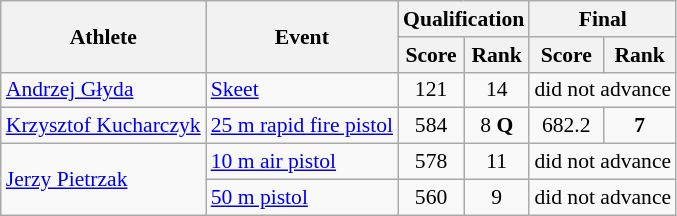<table class="wikitable" style="font-size:90%">
<tr>
<th rowspan="2">Athlete</th>
<th rowspan="2">Event</th>
<th colspan="2">Qualification</th>
<th colspan="2">Final</th>
</tr>
<tr>
<th>Score</th>
<th>Rank</th>
<th>Score</th>
<th>Rank</th>
</tr>
<tr>
<td><a href='#'>Andrzej Głyda</a></td>
<td><a href='#'>Skeet</a></td>
<td align="center">121</td>
<td align="center">14</td>
<td colspan="2"  align="center">did not advance</td>
</tr>
<tr>
<td><a href='#'>Krzysztof Kucharczyk</a></td>
<td><a href='#'>25 m rapid fire pistol</a></td>
<td align="center">584</td>
<td align="center">8 <strong>Q</strong></td>
<td align="center">682.2</td>
<td align="center"><strong>7</strong></td>
</tr>
<tr>
<td rowspan=2><a href='#'>Jerzy Pietrzak</a></td>
<td><a href='#'>10 m air pistol</a></td>
<td align="center">578</td>
<td align="center">11</td>
<td colspan="2"  align="center">did not advance</td>
</tr>
<tr>
<td><a href='#'>50 m pistol</a></td>
<td align="center">560</td>
<td align="center">9</td>
<td colspan="2"  align="center">did not advance</td>
</tr>
</table>
